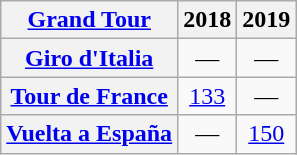<table class="wikitable plainrowheaders">
<tr>
<th scope="col"><a href='#'>Grand Tour</a></th>
<th scope="col">2018</th>
<th scope="col">2019</th>
</tr>
<tr style="text-align:center;">
<th scope="row"> <a href='#'>Giro d'Italia</a></th>
<td>—</td>
<td>—</td>
</tr>
<tr style="text-align:center;">
<th scope="row"> <a href='#'>Tour de France</a></th>
<td><a href='#'>133</a></td>
<td>—</td>
</tr>
<tr style="text-align:center;">
<th scope="row"> <a href='#'>Vuelta a España</a></th>
<td>—</td>
<td><a href='#'>150</a></td>
</tr>
</table>
